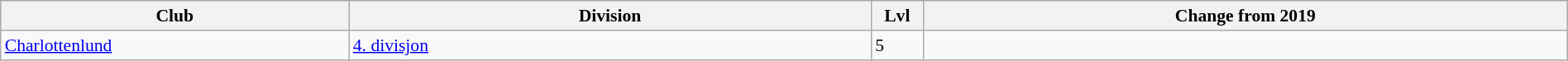<table class="wikitable sortable" width=100% style="font-size:90%">
<tr>
<th width=20%>Club</th>
<th width=30%>Division</th>
<th width=3%>Lvl</th>
<th width=37%>Change from 2019</th>
</tr>
<tr>
<td><a href='#'>Charlottenlund</a></td>
<td><a href='#'>4. divisjon</a></td>
<td>5</td>
</tr>
</table>
